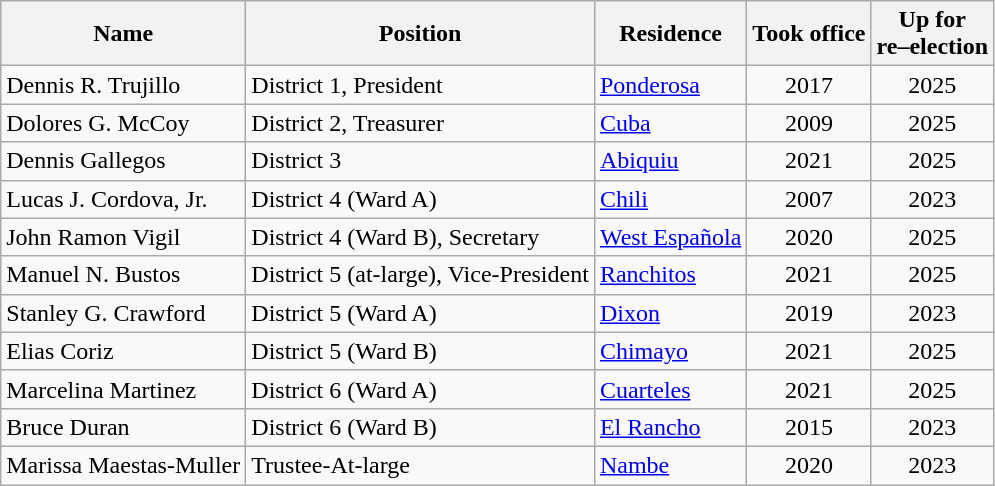<table class="wikitable">
<tr>
<th>Name</th>
<th>Position</th>
<th>Residence</th>
<th>Took office</th>
<th>Up for<br>re–election</th>
</tr>
<tr style="vertical-align:bottom;">
<td>Dennis R. Trujillo</td>
<td>District 1, President</td>
<td><a href='#'>Ponderosa</a></td>
<td style="text-align:center;">2017</td>
<td style="text-align:center;">2025</td>
</tr>
<tr>
<td>Dolores G. McCoy</td>
<td>District 2, Treasurer</td>
<td><a href='#'>Cuba</a></td>
<td style="text-align:center;">2009</td>
<td style="text-align:center;">2025</td>
</tr>
<tr>
<td>Dennis Gallegos</td>
<td>District 3</td>
<td><a href='#'>Abiquiu</a></td>
<td style="text-align:center;">2021</td>
<td style="text-align:center;">2025</td>
</tr>
<tr>
<td>Lucas J. Cordova, Jr.</td>
<td>District 4 (Ward A)</td>
<td><a href='#'>Chili</a></td>
<td style="text-align:center;">2007</td>
<td style="text-align:center;">2023</td>
</tr>
<tr>
<td>John Ramon Vigil</td>
<td>District 4 (Ward B), Secretary</td>
<td><a href='#'>West Española</a></td>
<td style="text-align:center;">2020</td>
<td style="text-align:center;">2025</td>
</tr>
<tr>
<td>Manuel N. Bustos</td>
<td>District 5 (at-large), Vice-President</td>
<td><a href='#'>Ranchitos</a></td>
<td style="text-align:center;">2021</td>
<td style="text-align:center;">2025</td>
</tr>
<tr>
<td>Stanley G. Crawford</td>
<td>District 5 (Ward A)</td>
<td><a href='#'>Dixon</a></td>
<td style="text-align:center;">2019</td>
<td style="text-align:center;">2023</td>
</tr>
<tr>
<td>Elias Coriz</td>
<td>District 5 (Ward B)</td>
<td><a href='#'>Chimayo</a></td>
<td style="text-align:center;">2021</td>
<td style="text-align:center;">2025</td>
</tr>
<tr>
<td>Marcelina Martinez</td>
<td>District 6 (Ward A)</td>
<td><a href='#'>Cuarteles</a></td>
<td style="text-align:center;">2021</td>
<td style="text-align:center;">2025</td>
</tr>
<tr>
<td>Bruce Duran</td>
<td>District 6 (Ward B)</td>
<td><a href='#'>El Rancho</a></td>
<td style="text-align:center;">2015</td>
<td style="text-align:center;">2023</td>
</tr>
<tr>
<td>Marissa Maestas-Muller</td>
<td>Trustee-At-large</td>
<td><a href='#'>Nambe</a></td>
<td style="text-align:center;">2020</td>
<td style="text-align:center;">2023</td>
</tr>
</table>
